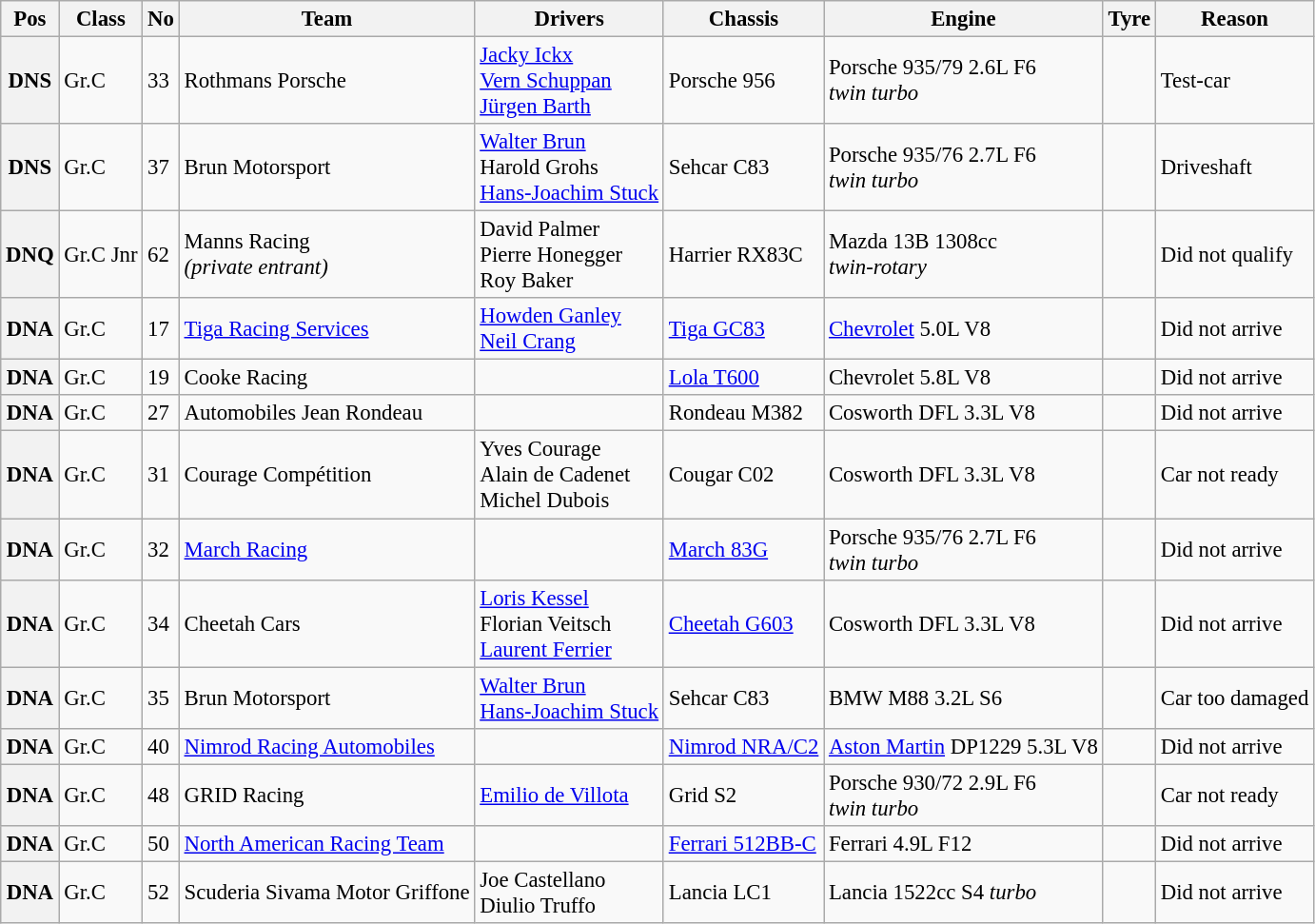<table class="wikitable" style="font-size: 95%;">
<tr>
<th>Pos</th>
<th>Class</th>
<th>No</th>
<th>Team</th>
<th>Drivers</th>
<th>Chassis</th>
<th>Engine</th>
<th>Tyre</th>
<th>Reason</th>
</tr>
<tr>
<th>DNS</th>
<td>Gr.C</td>
<td>33</td>
<td> Rothmans Porsche</td>
<td> <a href='#'>Jacky Ickx</a><br> <a href='#'>Vern Schuppan</a><br> <a href='#'>Jürgen Barth</a></td>
<td>Porsche 956</td>
<td>Porsche 935/79 2.6L F6<br><em>twin turbo</em></td>
<td></td>
<td>Test-car</td>
</tr>
<tr>
<th>DNS</th>
<td>Gr.C</td>
<td>37</td>
<td> Brun Motorsport</td>
<td> <a href='#'>Walter Brun</a><br> Harold Grohs<br> <a href='#'>Hans-Joachim Stuck</a></td>
<td>Sehcar C83</td>
<td>Porsche 935/76 2.7L F6<br><em>twin turbo</em></td>
<td></td>
<td>Driveshaft</td>
</tr>
<tr>
<th>DNQ</th>
<td>Gr.C Jnr</td>
<td>62</td>
<td> Manns Racing<br><em>(private entrant)</em></td>
<td> David Palmer<br> Pierre Honegger<br> Roy Baker</td>
<td>Harrier RX83C</td>
<td>Mazda 13B 1308cc<br> <em>twin-rotary</em></td>
<td></td>
<td>Did not qualify</td>
</tr>
<tr>
<th>DNA</th>
<td>Gr.C</td>
<td>17</td>
<td> <a href='#'>Tiga Racing Services</a></td>
<td> <a href='#'>Howden Ganley</a><br> <a href='#'>Neil Crang</a></td>
<td><a href='#'>Tiga GC83</a></td>
<td><a href='#'>Chevrolet</a> 5.0L V8</td>
<td></td>
<td>Did not arrive</td>
</tr>
<tr>
<th>DNA</th>
<td>Gr.C</td>
<td>19</td>
<td> Cooke Racing</td>
<td></td>
<td><a href='#'>Lola T600</a></td>
<td>Chevrolet 5.8L V8</td>
<td></td>
<td>Did not arrive</td>
</tr>
<tr>
<th>DNA</th>
<td>Gr.C</td>
<td>27</td>
<td> Automobiles Jean Rondeau</td>
<td></td>
<td>Rondeau M382</td>
<td>Cosworth DFL 3.3L V8</td>
<td></td>
<td>Did not arrive</td>
</tr>
<tr>
<th>DNA</th>
<td>Gr.C</td>
<td>31</td>
<td> Courage Compétition</td>
<td> Yves Courage<br> Alain de Cadenet<br> Michel Dubois</td>
<td>Cougar C02</td>
<td>Cosworth DFL 3.3L V8</td>
<td></td>
<td>Car not ready</td>
</tr>
<tr>
<th>DNA</th>
<td>Gr.C</td>
<td>32</td>
<td> <a href='#'>March Racing</a></td>
<td></td>
<td><a href='#'>March 83G</a></td>
<td>Porsche 935/76 2.7L F6<br><em>twin turbo</em></td>
<td></td>
<td>Did not arrive</td>
</tr>
<tr>
<th>DNA</th>
<td>Gr.C</td>
<td>34</td>
<td> Cheetah Cars</td>
<td> <a href='#'>Loris Kessel</a><br> Florian Veitsch<br> <a href='#'>Laurent Ferrier</a></td>
<td><a href='#'>Cheetah G603</a></td>
<td>Cosworth DFL 3.3L V8</td>
<td></td>
<td>Did not arrive</td>
</tr>
<tr>
<th>DNA</th>
<td>Gr.C</td>
<td>35</td>
<td> Brun Motorsport</td>
<td> <a href='#'>Walter Brun</a><br> <a href='#'>Hans-Joachim Stuck</a></td>
<td>Sehcar C83</td>
<td>BMW M88 3.2L S6</td>
<td></td>
<td>Car too damaged</td>
</tr>
<tr>
<th>DNA</th>
<td>Gr.C</td>
<td>40</td>
<td> <a href='#'>Nimrod Racing Automobiles</a></td>
<td></td>
<td><a href='#'>Nimrod NRA/C2</a></td>
<td><a href='#'>Aston Martin</a> DP1229 5.3L V8</td>
<td></td>
<td>Did not arrive</td>
</tr>
<tr>
<th>DNA</th>
<td>Gr.C</td>
<td>48</td>
<td> GRID Racing</td>
<td> <a href='#'>Emilio de Villota</a></td>
<td>Grid S2</td>
<td>Porsche 930/72 2.9L F6<br><em>twin turbo</em></td>
<td></td>
<td>Car not ready</td>
</tr>
<tr>
<th>DNA</th>
<td>Gr.C</td>
<td>50</td>
<td> <a href='#'>North American Racing Team</a></td>
<td></td>
<td><a href='#'>Ferrari 512BB-C</a></td>
<td>Ferrari 4.9L F12</td>
<td></td>
<td>Did not arrive</td>
</tr>
<tr>
<th>DNA</th>
<td>Gr.C</td>
<td>52</td>
<td> Scuderia Sivama Motor Griffone</td>
<td> Joe Castellano<br> Diulio Truffo</td>
<td>Lancia LC1</td>
<td>Lancia 1522cc S4 <em>turbo</em></td>
<td></td>
<td>Did not arrive</td>
</tr>
</table>
